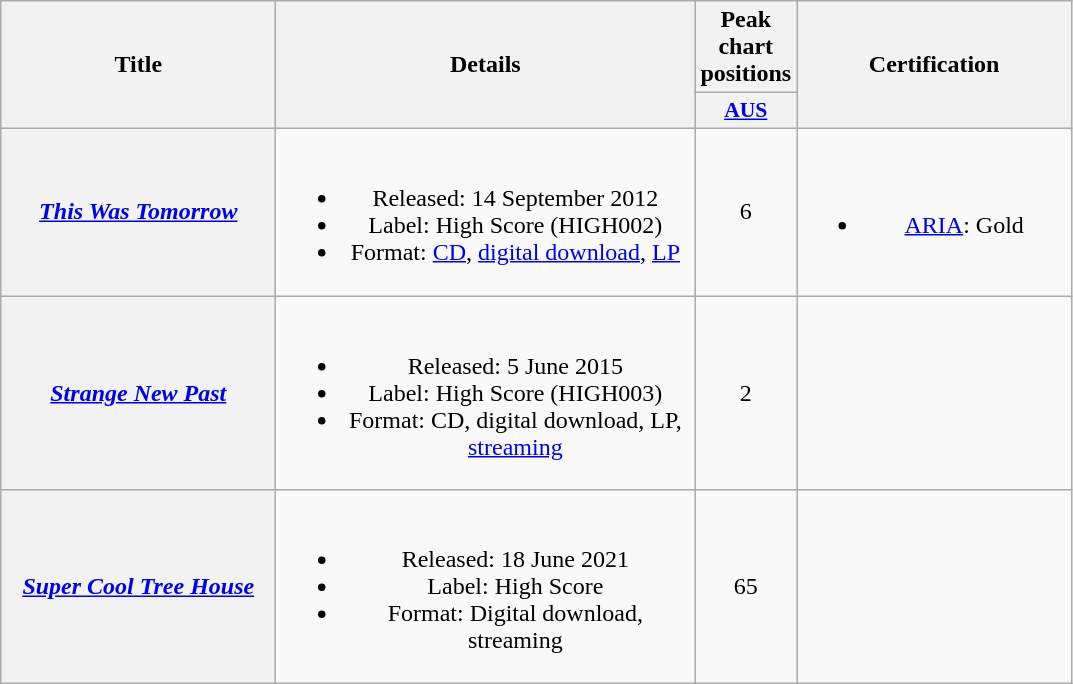<table class="wikitable plainrowheaders" style="text-align:center;" border="1">
<tr>
<th scope="col" rowspan="2" style="width:11em;">Title</th>
<th scope="col" rowspan="2" style="width:17em;">Details</th>
<th scope="col" colspan="1">Peak chart positions</th>
<th scope="col" rowspan="2" style="width:11em;">Certification</th>
</tr>
<tr>
<th scope="col" style="width:3em;font-size:90%;"><a href='#'>AUS</a><br></th>
</tr>
<tr>
<th scope="row"><em><a href='#'>This Was Tomorrow</a></em></th>
<td><br><ul><li>Released: 14 September 2012</li><li>Label: High Score (HIGH002)</li><li>Format: <a href='#'>CD</a>, <a href='#'>digital download</a>, <a href='#'>LP</a></li></ul></td>
<td>6</td>
<td><br><ul><li><a href='#'>ARIA</a>: Gold</li></ul></td>
</tr>
<tr>
<th scope="row"><em><a href='#'>Strange New Past</a></em></th>
<td><br><ul><li>Released: 5 June 2015</li><li>Label: High Score (HIGH003)</li><li>Format: CD, digital download, LP, <a href='#'>streaming</a></li></ul></td>
<td>2</td>
<td></td>
</tr>
<tr>
<th scope="row"><em><a href='#'>Super Cool Tree House</a></em></th>
<td><br><ul><li>Released: 18 June 2021</li><li>Label: High Score</li><li>Format: Digital download, streaming</li></ul></td>
<td>65</td>
<td></td>
</tr>
</table>
